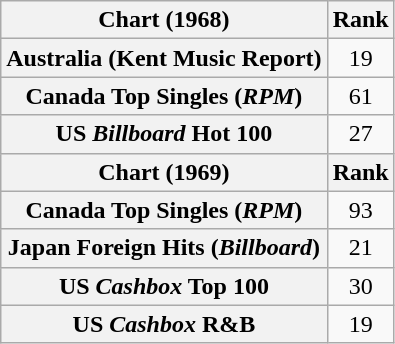<table class="wikitable sortable plainrowheaders">
<tr>
<th>Chart (1968)</th>
<th>Rank</th>
</tr>
<tr>
<th scope="row">Australia (Kent Music Report)</th>
<td align="center">19</td>
</tr>
<tr>
<th scope="row">Canada Top Singles (<em>RPM</em>)</th>
<td style="text-align:center;">61</td>
</tr>
<tr>
<th scope="row">US <em>Billboard</em> Hot 100</th>
<td style="text-align:center;">27</td>
</tr>
<tr>
<th>Chart (1969)</th>
<th>Rank</th>
</tr>
<tr>
<th scope="row">Canada Top Singles (<em>RPM</em>)</th>
<td style="text-align:center;">93</td>
</tr>
<tr>
<th scope="row">Japan Foreign Hits (<em>Billboard</em>)</th>
<td style="text-align:center;">21</td>
</tr>
<tr>
<th scope="row">US <em>Cashbox</em> Top 100</th>
<td style="text-align:center;">30</td>
</tr>
<tr>
<th scope="row">US <em>Cashbox</em> R&B</th>
<td style="text-align:center;">19</td>
</tr>
</table>
